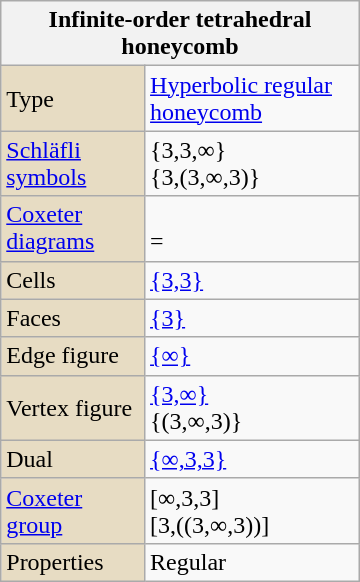<table class="wikitable" align="right" style="margin-left:10px" width=240>
<tr>
<th bgcolor=#e7dcc3 colspan=2>Infinite-order tetrahedral honeycomb</th>
</tr>
<tr>
<td bgcolor=#e7dcc3>Type</td>
<td><a href='#'>Hyperbolic regular honeycomb</a></td>
</tr>
<tr>
<td bgcolor=#e7dcc3><a href='#'>Schläfli symbols</a></td>
<td>{3,3,∞}<br>{3,(3,∞,3)}</td>
</tr>
<tr>
<td bgcolor=#e7dcc3><a href='#'>Coxeter diagrams</a></td>
<td><br> = </td>
</tr>
<tr>
<td bgcolor=#e7dcc3>Cells</td>
<td><a href='#'>{3,3}</a> </td>
</tr>
<tr>
<td bgcolor=#e7dcc3>Faces</td>
<td><a href='#'>{3}</a></td>
</tr>
<tr>
<td bgcolor=#e7dcc3>Edge figure</td>
<td><a href='#'>{∞}</a></td>
</tr>
<tr>
<td bgcolor=#e7dcc3>Vertex figure</td>
<td><a href='#'>{3,∞}</a> <br>{(3,∞,3)} </td>
</tr>
<tr>
<td bgcolor=#e7dcc3>Dual</td>
<td><a href='#'>{∞,3,3}</a></td>
</tr>
<tr>
<td bgcolor=#e7dcc3><a href='#'>Coxeter group</a></td>
<td>[∞,3,3]<br>[3,((3,∞,3))]</td>
</tr>
<tr>
<td bgcolor=#e7dcc3>Properties</td>
<td>Regular</td>
</tr>
</table>
